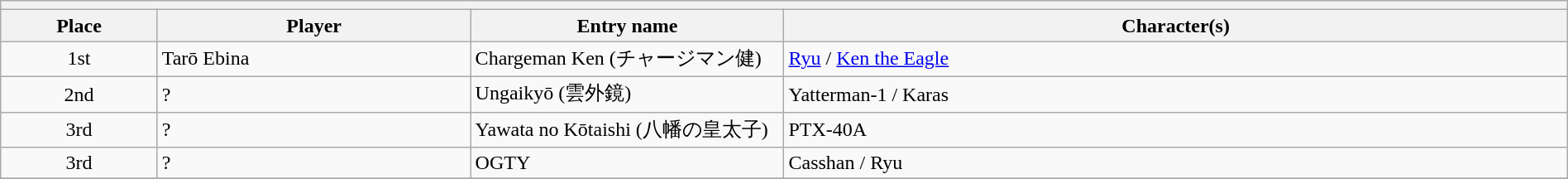<table class="wikitable" width=100%>
<tr>
<th colspan=4></th>
</tr>
<tr>
<th width=10%>Place</th>
<th width=20%>Player</th>
<th width=20%>Entry name</th>
<th width=50%>Character(s)</th>
</tr>
<tr>
<td align=center>1st</td>
<td>Tarō Ebina</td>
<td>Chargeman Ken (チャージマン健)</td>
<td><a href='#'>Ryu</a> / <a href='#'>Ken the Eagle</a></td>
</tr>
<tr>
<td align=center>2nd</td>
<td>?</td>
<td>Ungaikyō (雲外鏡)</td>
<td>Yatterman-1 / Karas</td>
</tr>
<tr>
<td align=center>3rd</td>
<td>?</td>
<td>Yawata no Kōtaishi (八幡の皇太子)</td>
<td>PTX-40A</td>
</tr>
<tr>
<td align=center>3rd</td>
<td>?</td>
<td>OGTY</td>
<td>Casshan / Ryu</td>
</tr>
<tr>
</tr>
</table>
